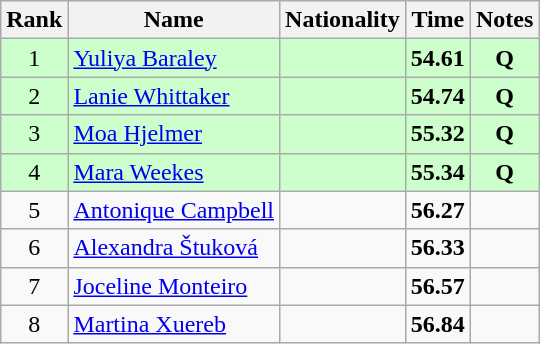<table class="wikitable sortable" style="text-align:center">
<tr>
<th>Rank</th>
<th>Name</th>
<th>Nationality</th>
<th>Time</th>
<th>Notes</th>
</tr>
<tr bgcolor=ccffcc>
<td>1</td>
<td align=left><a href='#'>Yuliya Baraley</a></td>
<td align=left></td>
<td><strong>54.61</strong></td>
<td><strong>Q</strong></td>
</tr>
<tr bgcolor=ccffcc>
<td>2</td>
<td align=left><a href='#'>Lanie Whittaker</a></td>
<td align=left></td>
<td><strong>54.74</strong></td>
<td><strong>Q</strong></td>
</tr>
<tr bgcolor=ccffcc>
<td>3</td>
<td align=left><a href='#'>Moa Hjelmer</a></td>
<td align=left></td>
<td><strong>55.32</strong></td>
<td><strong>Q</strong></td>
</tr>
<tr bgcolor=ccffcc>
<td>4</td>
<td align=left><a href='#'>Mara Weekes</a></td>
<td align=left></td>
<td><strong>55.34</strong></td>
<td><strong>Q</strong></td>
</tr>
<tr>
<td>5</td>
<td align=left><a href='#'>Antonique Campbell</a></td>
<td align=left></td>
<td><strong>56.27</strong></td>
<td></td>
</tr>
<tr>
<td>6</td>
<td align=left><a href='#'>Alexandra Štuková</a></td>
<td align=left></td>
<td><strong>56.33</strong></td>
<td></td>
</tr>
<tr>
<td>7</td>
<td align=left><a href='#'>Joceline Monteiro</a></td>
<td align=left></td>
<td><strong>56.57</strong></td>
<td></td>
</tr>
<tr>
<td>8</td>
<td align=left><a href='#'>Martina Xuereb</a></td>
<td align=left></td>
<td><strong>56.84</strong></td>
<td></td>
</tr>
</table>
